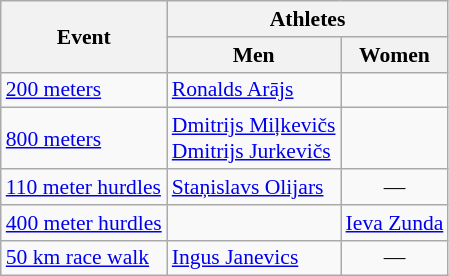<table class=wikitable style="font-size:90%">
<tr>
<th rowspan=2>Event</th>
<th colspan=2>Athletes</th>
</tr>
<tr>
<th>Men</th>
<th>Women</th>
</tr>
<tr>
<td><a href='#'>200 meters</a></td>
<td><a href='#'>Ronalds Arājs</a></td>
<td></td>
</tr>
<tr>
<td><a href='#'>800 meters</a></td>
<td><a href='#'>Dmitrijs Miļkevičs</a><br> <a href='#'>Dmitrijs Jurkevičs</a></td>
<td></td>
</tr>
<tr>
<td><a href='#'>110 meter hurdles</a></td>
<td><a href='#'>Staņislavs Olijars</a></td>
<td align=center>—</td>
</tr>
<tr>
<td><a href='#'>400 meter hurdles</a></td>
<td></td>
<td><a href='#'>Ieva Zunda</a></td>
</tr>
<tr>
<td><a href='#'>50 km race walk</a></td>
<td><a href='#'>Ingus Janevics</a></td>
<td align=center>—</td>
</tr>
</table>
